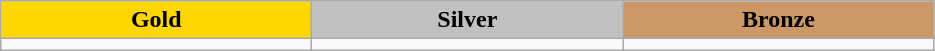<table class="wikitable" style="text-align:left">
<tr align="center">
<td width=200 bgcolor=gold><strong>Gold</strong></td>
<td width=200 bgcolor=silver><strong>Silver</strong></td>
<td width=200 bgcolor=CC9966><strong>Bronze</strong></td>
</tr>
<tr>
<td></td>
<td></td>
<td></td>
</tr>
</table>
